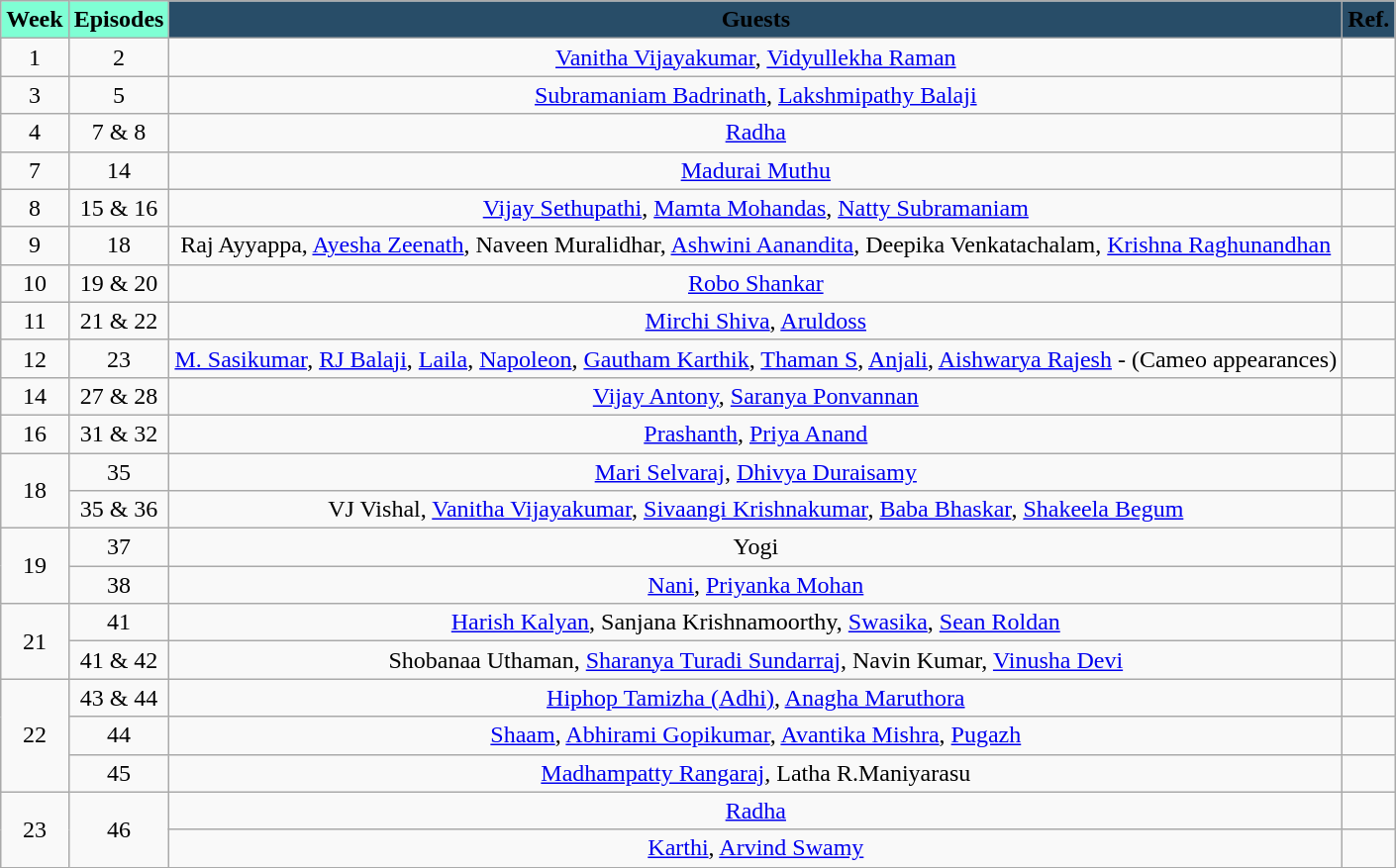<table class="wikitable" style="text-align: center;">
<tr>
<th scope="col" style="background:#7FFFD4;"style="background:#7FFFD4;color:black">Week</th>
<th scope="col" style="background:#7FFFD4;"style="background:#7FFFD4;color:black">Episodes</th>
<th scope="col" style="background:#284D68;"style="background:#7FFFD4;color:black">Guests</th>
<th scope="col" style="background:#284D68;"style="background:#7FFFD4;color:black">Ref.</th>
</tr>
<tr>
<td>1</td>
<td>2</td>
<td><a href='#'>Vanitha Vijayakumar</a>, <a href='#'>Vidyullekha Raman</a></td>
<td></td>
</tr>
<tr>
<td>3</td>
<td>5</td>
<td><a href='#'>Subramaniam Badrinath</a>, <a href='#'>Lakshmipathy Balaji</a></td>
<td></td>
</tr>
<tr>
<td>4</td>
<td>7 & 8</td>
<td><a href='#'>Radha</a></td>
<td></td>
</tr>
<tr>
<td>7</td>
<td>14</td>
<td><a href='#'>Madurai Muthu</a></td>
<td></td>
</tr>
<tr>
<td>8</td>
<td>15 & 16</td>
<td><a href='#'>Vijay Sethupathi</a>, <a href='#'>Mamta Mohandas</a>, <a href='#'>Natty Subramaniam</a></td>
<td></td>
</tr>
<tr>
<td>9</td>
<td>18</td>
<td>Raj Ayyappa, <a href='#'>Ayesha Zeenath</a>, Naveen Muralidhar, <a href='#'>Ashwini Aanandita</a>, Deepika Venkatachalam, <a href='#'>Krishna Raghunandhan</a></td>
<td></td>
</tr>
<tr>
<td>10</td>
<td>19 & 20</td>
<td><a href='#'>Robo Shankar</a></td>
<td></td>
</tr>
<tr>
<td>11</td>
<td>21 & 22</td>
<td><a href='#'>Mirchi Shiva</a>, <a href='#'>Aruldoss</a></td>
<td></td>
</tr>
<tr>
<td>12</td>
<td>23</td>
<td><a href='#'>M. Sasikumar</a>, <a href='#'>RJ Balaji</a>, <a href='#'>Laila</a>, <a href='#'>Napoleon</a>, <a href='#'>Gautham Karthik</a>, <a href='#'>Thaman S</a>, <a href='#'>Anjali</a>, <a href='#'>Aishwarya Rajesh</a> - (Cameo appearances)</td>
<td></td>
</tr>
<tr>
<td>14</td>
<td>27 & 28</td>
<td><a href='#'>Vijay Antony</a>, <a href='#'>Saranya Ponvannan</a></td>
<td></td>
</tr>
<tr>
<td>16</td>
<td>31 & 32</td>
<td><a href='#'>Prashanth</a>, <a href='#'>Priya Anand</a></td>
<td></td>
</tr>
<tr>
<td rowspan="2">18</td>
<td>35</td>
<td><a href='#'>Mari Selvaraj</a>, <a href='#'>Dhivya Duraisamy</a></td>
<td></td>
</tr>
<tr>
<td>35 & 36</td>
<td>VJ Vishal, <a href='#'>Vanitha Vijayakumar</a>, <a href='#'>Sivaangi Krishnakumar</a>, <a href='#'>Baba Bhaskar</a>, <a href='#'>Shakeela Begum</a></td>
<td></td>
</tr>
<tr>
<td rowspan="2">19</td>
<td>37</td>
<td>Yogi</td>
<td></td>
</tr>
<tr>
<td>38</td>
<td><a href='#'>Nani</a>, <a href='#'>Priyanka Mohan</a></td>
<td></td>
</tr>
<tr>
<td rowspan="2">21</td>
<td>41</td>
<td><a href='#'>Harish Kalyan</a>, Sanjana Krishnamoorthy, <a href='#'>Swasika</a>, <a href='#'>Sean Roldan</a></td>
<td></td>
</tr>
<tr>
<td>41 & 42</td>
<td>Shobanaa Uthaman, <a href='#'>Sharanya Turadi Sundarraj</a>, Navin Kumar, <a href='#'>Vinusha Devi</a></td>
<td></td>
</tr>
<tr>
<td rowspan="3">22</td>
<td>43 & 44</td>
<td><a href='#'>Hiphop Tamizha (Adhi)</a>, <a href='#'>Anagha Maruthora</a></td>
<td></td>
</tr>
<tr>
<td>44</td>
<td><a href='#'>Shaam</a>, <a href='#'>Abhirami Gopikumar</a>, <a href='#'>Avantika Mishra</a>, <a href='#'>Pugazh</a></td>
<td></td>
</tr>
<tr>
<td>45</td>
<td><a href='#'>Madhampatty Rangaraj</a>, Latha R.Maniyarasu</td>
<td></td>
</tr>
<tr>
<td rowspan="2">23</td>
<td rowspan="2">46</td>
<td><a href='#'>Radha</a></td>
<td></td>
</tr>
<tr>
<td><a href='#'>Karthi</a>, <a href='#'>Arvind Swamy</a></td>
<td></td>
</tr>
</table>
